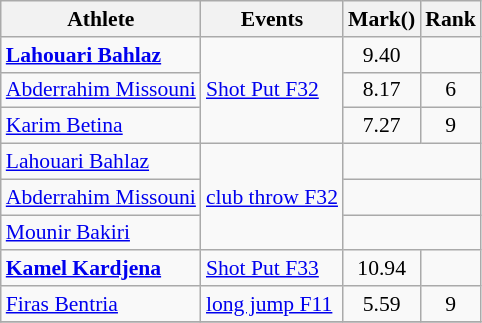<table class=wikitable style="text-align: center; font-size:90%">
<tr>
<th>Athlete</th>
<th>Events</th>
<th>Mark()</th>
<th>Rank</th>
</tr>
<tr>
<td align=left><strong><a href='#'>Lahouari Bahlaz</a></strong></td>
<td align=left rowspan=3><a href='#'>Shot Put F32</a></td>
<td>9.40</td>
<td></td>
</tr>
<tr>
<td align=left><a href='#'>Abderrahim Missouni</a></td>
<td>8.17</td>
<td>6</td>
</tr>
<tr>
<td align=left><a href='#'>Karim Betina</a></td>
<td>7.27</td>
<td>9</td>
</tr>
<tr>
<td align=left><a href='#'>Lahouari Bahlaz</a></td>
<td align=left rowspan=3><a href='#'>club throw F32</a></td>
<td colspan=2></td>
</tr>
<tr>
<td align=left><a href='#'>Abderrahim Missouni</a></td>
<td colspan=2></td>
</tr>
<tr>
<td align=left><a href='#'>Mounir Bakiri</a></td>
<td colspan=2></td>
</tr>
<tr>
<td align=left><strong><a href='#'>Kamel Kardjena</a></strong></td>
<td align=left><a href='#'>Shot Put F33</a></td>
<td>10.94</td>
<td></td>
</tr>
<tr>
<td align=left><a href='#'>Firas Bentria</a></td>
<td align=left><a href='#'>long jump F11</a></td>
<td>5.59</td>
<td>9</td>
</tr>
<tr>
</tr>
</table>
